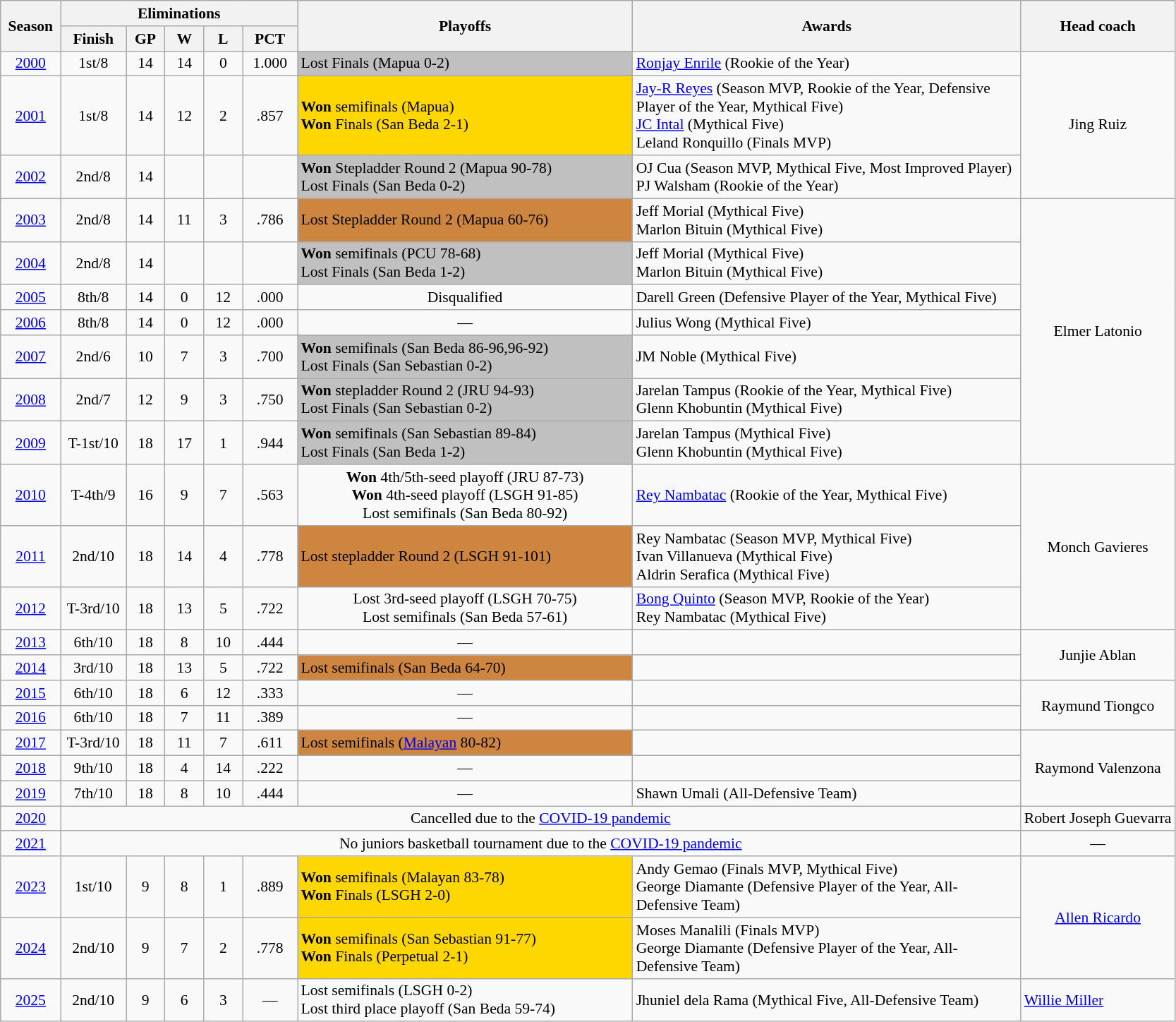<table class=wikitable style="text-align:center; font-size:90%;">
<tr>
<th width=50px rowspan=2>Season</th>
<th colspan=5>Eliminations</th>
<th width=310px rowspan=2>Playoffs</th>
<th width=360px rowspan=2>Awards</th>
<th rowspan=2>Head coach</th>
</tr>
<tr>
<th width=55px>Finish</th>
<th width=30px>GP</th>
<th width=30px>W</th>
<th width=30px>L</th>
<th width=45px>PCT</th>
</tr>
<tr>
<td><a href='#'>2000</a></td>
<td>1st/8</td>
<td>14</td>
<td>14</td>
<td>0</td>
<td>1.000</td>
<td bgcolor=silver align=left>Lost Finals (Mapua 0-2)</td>
<td align=left><a href='#'>Ronjay Enrile</a> (Rookie of the Year)</td>
<td rowspan="3">Jing Ruiz</td>
</tr>
<tr>
<td><a href='#'>2001</a></td>
<td>1st/8</td>
<td>14</td>
<td>12</td>
<td>2</td>
<td>.857</td>
<td bgcolor=gold align=left><strong>Won</strong> semifinals (Mapua)<br><strong>Won</strong> Finals (San Beda 2-1)</td>
<td align=left><a href='#'>Jay-R Reyes</a> (Season MVP, Rookie of the Year, Defensive Player of the Year, Mythical Five)<br><a href='#'>JC Intal</a> (Mythical Five)<br>Leland Ronquillo (Finals MVP)</td>
</tr>
<tr>
<td><a href='#'>2002</a></td>
<td>2nd/8</td>
<td>14</td>
<td></td>
<td></td>
<td></td>
<td bgcolor=silver align=left><strong>Won</strong> Stepladder Round 2 (Mapua 90-78)<br>Lost Finals (San Beda 0-2)</td>
<td align=left>OJ Cua (Season MVP, Mythical Five, Most Improved Player)<br>PJ Walsham (Rookie of the Year)</td>
</tr>
<tr>
<td><a href='#'>2003</a></td>
<td>2nd/8</td>
<td>14</td>
<td>11</td>
<td>3</td>
<td>.786</td>
<td bgcolor=peru align=left>Lost Stepladder Round 2 (Mapua 60-76)</td>
<td align=left>Jeff Morial (Mythical Five)<br>Marlon Bituin (Mythical Five)</td>
<td rowspan="7">Elmer Latonio</td>
</tr>
<tr>
<td><a href='#'>2004</a></td>
<td>2nd/8</td>
<td>14</td>
<td></td>
<td></td>
<td></td>
<td bgcolor=silver align=left><strong>Won</strong> semifinals (PCU 78-68)<br>Lost Finals (San Beda 1-2)</td>
<td align=left>Jeff Morial (Mythical Five)<br>Marlon Bituin (Mythical Five)</td>
</tr>
<tr>
<td><a href='#'>2005</a></td>
<td>8th/8</td>
<td>14</td>
<td>0</td>
<td>12</td>
<td>.000</td>
<td>Disqualified</td>
<td align=left>Darell Green (Defensive Player of the Year, Mythical Five)</td>
</tr>
<tr>
<td><a href='#'>2006</a></td>
<td>8th/8</td>
<td>14</td>
<td>0</td>
<td>12</td>
<td>.000</td>
<td>—</td>
<td align=left>Julius Wong (Mythical Five)</td>
</tr>
<tr>
<td><a href='#'>2007</a></td>
<td>2nd/6</td>
<td>10</td>
<td>7</td>
<td>3</td>
<td>.700</td>
<td bgcolor=silver align=left><strong>Won</strong> semifinals (San Beda 86-96,96-92)<br>Lost Finals (San Sebastian 0-2)</td>
<td align=left>JM Noble (Mythical Five)</td>
</tr>
<tr>
<td><a href='#'>2008</a></td>
<td>2nd/7</td>
<td>12</td>
<td>9</td>
<td>3</td>
<td>.750</td>
<td bgcolor=silver align=left><strong>Won</strong> stepladder Round 2 (JRU 94-93)<br>Lost Finals (San Sebastian 0-2)</td>
<td align=left>Jarelan Tampus (Rookie of the Year, Mythical Five)<br>Glenn Khobuntin (Mythical Five)</td>
</tr>
<tr>
<td><a href='#'>2009</a></td>
<td>T-1st/10</td>
<td>18</td>
<td>17</td>
<td>1</td>
<td>.944</td>
<td bgcolor=silver align=left><strong>Won</strong> semifinals (San Sebastian 89-84)<br>Lost Finals (San Beda 1-2)</td>
<td align=left>Jarelan Tampus (Mythical Five)<br>Glenn Khobuntin (Mythical Five)</td>
</tr>
<tr>
<td><a href='#'>2010</a></td>
<td>T-4th/9</td>
<td>16</td>
<td>9</td>
<td>7</td>
<td>.563</td>
<td><strong>Won</strong> 4th/5th-seed playoff (JRU 87-73)<br><strong>Won</strong> 4th-seed playoff (LSGH 91-85)<br>Lost semifinals (San Beda 80-92)</td>
<td align=left><a href='#'>Rey Nambatac</a> (Rookie of the Year, Mythical Five)</td>
<td rowspan="3">Monch Gavieres</td>
</tr>
<tr>
<td><a href='#'>2011</a></td>
<td>2nd/10</td>
<td>18</td>
<td>14</td>
<td>4</td>
<td>.778</td>
<td bgcolor=peru align=left>Lost stepladder Round 2 (LSGH 91-101)</td>
<td align=left>Rey Nambatac (Season MVP, Mythical Five)<br>Ivan Villanueva (Mythical Five)<br>Aldrin Serafica (Mythical Five)</td>
</tr>
<tr>
<td><a href='#'>2012</a></td>
<td>T-3rd/10</td>
<td>18</td>
<td>13</td>
<td>5</td>
<td>.722</td>
<td>Lost 3rd-seed playoff (LSGH 70-75)<br>Lost semifinals (San Beda 57-61)</td>
<td align=left><a href='#'>Bong Quinto</a> (Season MVP, Rookie of the Year)<br>Rey Nambatac (Mythical Five)</td>
</tr>
<tr>
<td><a href='#'>2013</a></td>
<td>6th/10</td>
<td>18</td>
<td>8</td>
<td>10</td>
<td>.444</td>
<td>—</td>
<td></td>
<td rowspan="2">Junjie Ablan</td>
</tr>
<tr>
<td><a href='#'>2014</a></td>
<td>3rd/10</td>
<td>18</td>
<td>13</td>
<td>5</td>
<td>.722</td>
<td bgcolor=peru align=left>Lost semifinals (San Beda 64-70)</td>
<td></td>
</tr>
<tr>
<td><a href='#'>2015</a></td>
<td>6th/10</td>
<td>18</td>
<td>6</td>
<td>12</td>
<td>.333</td>
<td>—</td>
<td></td>
<td rowspan="2">Raymund Tiongco</td>
</tr>
<tr>
<td><a href='#'>2016</a></td>
<td>6th/10</td>
<td>18</td>
<td>7</td>
<td>11</td>
<td>.389</td>
<td>—</td>
<td></td>
</tr>
<tr>
<td><a href='#'>2017</a></td>
<td>T-3rd/10</td>
<td>18</td>
<td>11</td>
<td>7</td>
<td>.611</td>
<td bgcolor=peru align=left>Lost semifinals (<a href='#'>Malayan</a> 80-82)</td>
<td></td>
<td rowspan="3">Raymond Valenzona</td>
</tr>
<tr>
<td><a href='#'>2018</a></td>
<td>9th/10</td>
<td>18</td>
<td>4</td>
<td>14</td>
<td>.222</td>
<td>—</td>
<td></td>
</tr>
<tr>
<td><a href='#'>2019</a></td>
<td>7th/10</td>
<td>18</td>
<td>8</td>
<td>10</td>
<td>.444</td>
<td>—</td>
<td align=left>Shawn Umali (All-Defensive Team)</td>
</tr>
<tr>
<td><a href='#'>2020</a></td>
<td colspan=7>Cancelled due to the <a href='#'>COVID-19 pandemic</a></td>
<td>Robert Joseph Guevarra</td>
</tr>
<tr>
<td><a href='#'>2021</a></td>
<td colspan=7>No juniors basketball tournament due to the <a href='#'>COVID-19 pandemic</a></td>
<td>—</td>
</tr>
<tr>
<td><a href='#'>2023</a></td>
<td>1st/10</td>
<td>9</td>
<td>8</td>
<td>1</td>
<td>.889</td>
<td bgcolor=gold align=left><strong>Won</strong> semifinals (Malayan 83-78)<br><strong>Won</strong> Finals (LSGH 2-0)</td>
<td align=left>Andy Gemao (Finals MVP, Mythical Five)<br>George Diamante (Defensive Player of the Year, All-Defensive Team)</td>
<td rowspan="2"><a href='#'>Allen Ricardo</a></td>
</tr>
<tr>
<td><a href='#'>2024</a></td>
<td>2nd/10</td>
<td>9</td>
<td>7</td>
<td>2</td>
<td>.778</td>
<td bgcolor=gold align=left><strong>Won</strong> semifinals (San Sebastian 91-77)<br><strong>Won</strong> Finals (Perpetual 2-1)</td>
<td align=left>Moses Manalili (Finals MVP)<br>George Diamante (Defensive Player of the Year, All-Defensive Team)</td>
</tr>
<tr>
<td><a href='#'>2025</a></td>
<td>2nd/10</td>
<td>9</td>
<td>6</td>
<td>3</td>
<td>—</td>
<td align=left>Lost semifinals (LSGH 0-2)<br>Lost third place playoff (San Beda 59-74)</td>
<td align=left>Jhuniel dela Rama (Mythical Five, All-Defensive Team)</td>
<td align=left><a href='#'>Willie Miller</a></td>
</tr>
</table>
